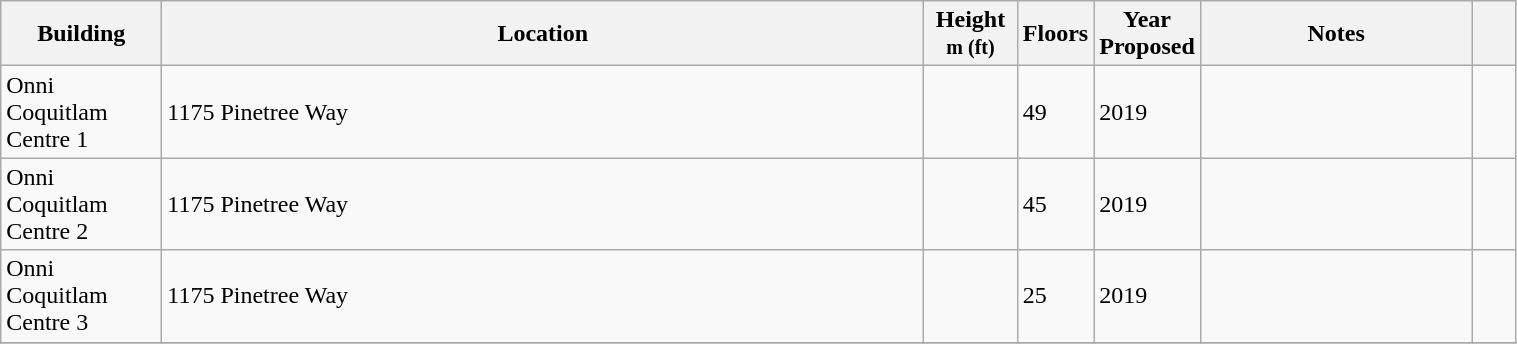<table class="wikitable sortable" width="80%">
<tr>
<th width="100px">Building</th>
<th>Location</th>
<th width="55px">Height<br><small>m (ft)</small></th>
<th width=1>Floors</th>
<th width=1>Year Proposed</th>
<th class="unsortable">Notes</th>
<th class="unsortable"></th>
</tr>
<tr>
<td>Onni Coquitlam Centre 1</td>
<td>1175 Pinetree Way</td>
<td></td>
<td>49</td>
<td>2019</td>
<td></td>
<td></td>
</tr>
<tr>
<td>Onni Coquitlam Centre 2</td>
<td>1175 Pinetree Way</td>
<td></td>
<td>45</td>
<td>2019</td>
<td></td>
<td></td>
</tr>
<tr>
<td>Onni Coquitlam Centre 3</td>
<td>1175 Pinetree Way</td>
<td></td>
<td>25</td>
<td>2019</td>
<td></td>
<td></td>
</tr>
<tr>
</tr>
</table>
